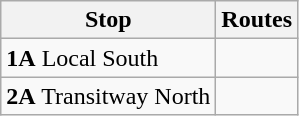<table class="wikitable">
<tr>
<th>Stop</th>
<th>Routes</th>
</tr>
<tr>
<td><strong>1A</strong> Local South</td>
<td>          </td>
</tr>
<tr>
<td><strong>2A</strong> Transitway North</td>
<td>             </td>
</tr>
</table>
